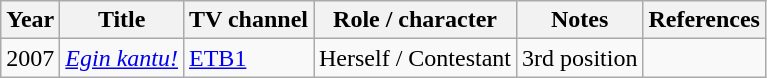<table class="wikitable sortable">
<tr>
<th>Year</th>
<th>Title</th>
<th>TV channel</th>
<th>Role / character</th>
<th class="unsortable">Notes</th>
<th>References</th>
</tr>
<tr>
<td>2007</td>
<td><em><a href='#'>Egin kantu!</a></em></td>
<td><a href='#'>ETB1</a></td>
<td>Herself / Contestant</td>
<td>3rd position</td>
<td></td>
</tr>
</table>
